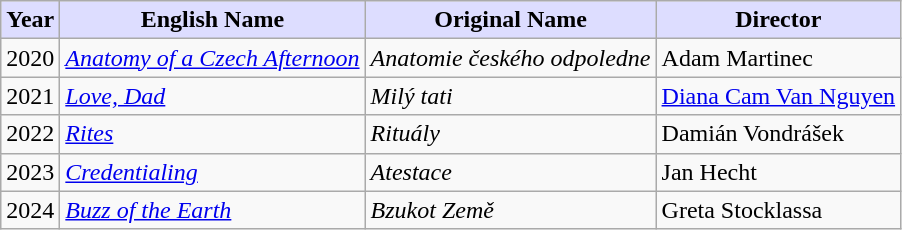<table class="wikitable sortable">
<tr>
<th style="background:#DDDDFF;">Year</th>
<th style="background:#DDDDFF;">English Name</th>
<th style="background:#DDDDFF;">Original Name</th>
<th style="background:#DDDDFF;">Director</th>
</tr>
<tr>
<td>2020</td>
<td><em><a href='#'>Anatomy of a Czech Afternoon</a></em></td>
<td><em>Anatomie českého odpoledne</em></td>
<td>Adam Martinec</td>
</tr>
<tr>
<td>2021</td>
<td><em><a href='#'>Love, Dad</a></em></td>
<td><em>Milý tati</em></td>
<td><a href='#'>Diana Cam Van Nguyen</a></td>
</tr>
<tr>
<td>2022</td>
<td><em><a href='#'>Rites</a></em></td>
<td><em>Rituály</em></td>
<td>Damián Vondrášek</td>
</tr>
<tr>
<td>2023</td>
<td><em><a href='#'>Credentialing</a></em></td>
<td><em>Atestace</em></td>
<td>Jan Hecht</td>
</tr>
<tr>
<td>2024</td>
<td><em><a href='#'>Buzz of the Earth</a></em></td>
<td><em>Bzukot Země</em></td>
<td>Greta Stocklassa</td>
</tr>
</table>
